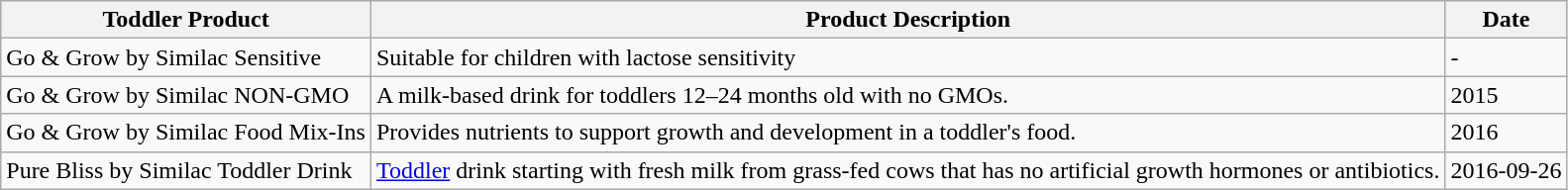<table class="wikitable">
<tr>
<th>Toddler Product</th>
<th>Product Description</th>
<th>Date</th>
</tr>
<tr>
<td>Go & Grow by Similac Sensitive</td>
<td>Suitable for children with lactose sensitivity</td>
<td>-</td>
</tr>
<tr>
<td>Go & Grow by Similac NON-GMO</td>
<td>A milk-based drink for toddlers 12–24 months old with no GMOs.</td>
<td>2015</td>
</tr>
<tr>
<td>Go & Grow by Similac Food Mix-Ins</td>
<td>Provides nutrients to support growth and development in a toddler's food.</td>
<td>2016</td>
</tr>
<tr>
<td>Pure Bliss by Similac Toddler Drink</td>
<td><a href='#'>Toddler</a> drink starting with fresh milk from grass-fed cows that has no artificial growth hormones or antibiotics.</td>
<td>2016-09-26</td>
</tr>
</table>
